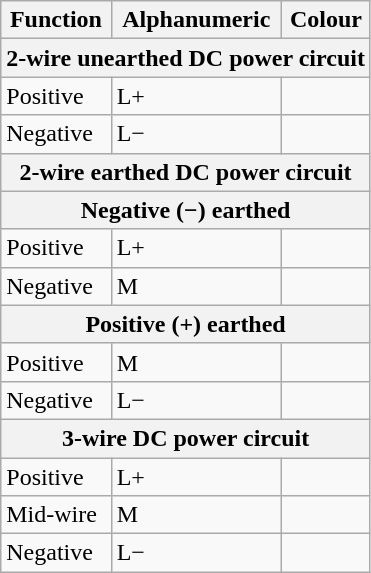<table class="wikitable">
<tr>
<th>Function</th>
<th>Alphanumeric</th>
<th>Colour</th>
</tr>
<tr>
<th colspan=3>2-wire unearthed DC power circuit</th>
</tr>
<tr>
<td>Positive</td>
<td>L+</td>
<td></td>
</tr>
<tr>
<td>Negative</td>
<td>L−</td>
<td></td>
</tr>
<tr>
<th colspan=3>2-wire earthed DC power circuit</th>
</tr>
<tr>
<th colspan=3>Negative (−) earthed</th>
</tr>
<tr>
<td>Positive</td>
<td>L+</td>
<td></td>
</tr>
<tr>
<td>Negative</td>
<td>M</td>
<td></td>
</tr>
<tr>
<th colspan=3>Positive (+) earthed</th>
</tr>
<tr>
<td>Positive</td>
<td>M</td>
<td></td>
</tr>
<tr>
<td>Negative</td>
<td>L−</td>
<td></td>
</tr>
<tr>
<th colspan=3>3-wire DC power circuit</th>
</tr>
<tr>
<td>Positive</td>
<td>L+</td>
<td></td>
</tr>
<tr>
<td>Mid-wire</td>
<td>M</td>
<td></td>
</tr>
<tr>
<td>Negative</td>
<td>L−</td>
<td></td>
</tr>
</table>
